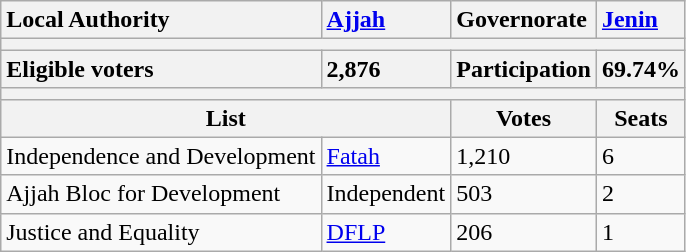<table class="wikitable">
<tr>
<th style="text-align:left;">Local Authority</th>
<th style="text-align:left;"><a href='#'>Ajjah</a></th>
<th style="text-align:left;">Governorate</th>
<th style="text-align:left;"><a href='#'>Jenin</a></th>
</tr>
<tr>
<th colspan=4></th>
</tr>
<tr>
<th style="text-align:left;">Eligible voters</th>
<th style="text-align:left;">2,876</th>
<th style="text-align:left;">Participation</th>
<th style="text-align:left;">69.74%</th>
</tr>
<tr>
<th colspan=4></th>
</tr>
<tr>
<th colspan=2>List</th>
<th>Votes</th>
<th>Seats</th>
</tr>
<tr>
<td>Independence and Development</td>
<td><a href='#'>Fatah</a></td>
<td>1,210</td>
<td>6</td>
</tr>
<tr>
<td>Ajjah Bloc for Development</td>
<td>Independent</td>
<td>503</td>
<td>2</td>
</tr>
<tr>
<td>Justice and Equality</td>
<td><a href='#'>DFLP</a></td>
<td>206</td>
<td>1</td>
</tr>
</table>
